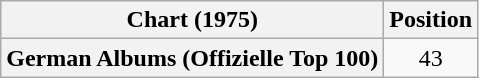<table class="wikitable plainrowheaders" style="text-align:center">
<tr>
<th scope="col">Chart (1975)</th>
<th scope="col">Position</th>
</tr>
<tr>
<th scope="row">German Albums (Offizielle Top 100)</th>
<td>43</td>
</tr>
</table>
